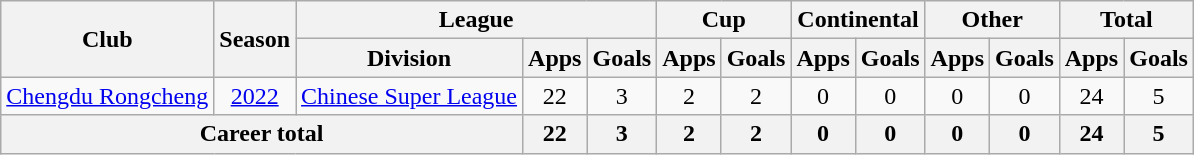<table class=wikitable style=text-align:center>
<tr>
<th rowspan=2>Club</th>
<th rowspan=2>Season</th>
<th colspan=3>League</th>
<th colspan=2>Cup</th>
<th colspan=2>Continental</th>
<th colspan=2>Other</th>
<th colspan=2>Total</th>
</tr>
<tr>
<th>Division</th>
<th>Apps</th>
<th>Goals</th>
<th>Apps</th>
<th>Goals</th>
<th>Apps</th>
<th>Goals</th>
<th>Apps</th>
<th>Goals</th>
<th>Apps</th>
<th>Goals</th>
</tr>
<tr>
<td><a href='#'>Chengdu Rongcheng</a></td>
<td><a href='#'>2022</a></td>
<td><a href='#'>Chinese Super League</a></td>
<td>22</td>
<td>3</td>
<td>2</td>
<td>2</td>
<td>0</td>
<td>0</td>
<td>0</td>
<td>0</td>
<td>24</td>
<td>5</td>
</tr>
<tr>
<th colspan=3>Career total</th>
<th>22</th>
<th>3</th>
<th>2</th>
<th>2</th>
<th>0</th>
<th>0</th>
<th>0</th>
<th>0</th>
<th>24</th>
<th>5</th>
</tr>
</table>
